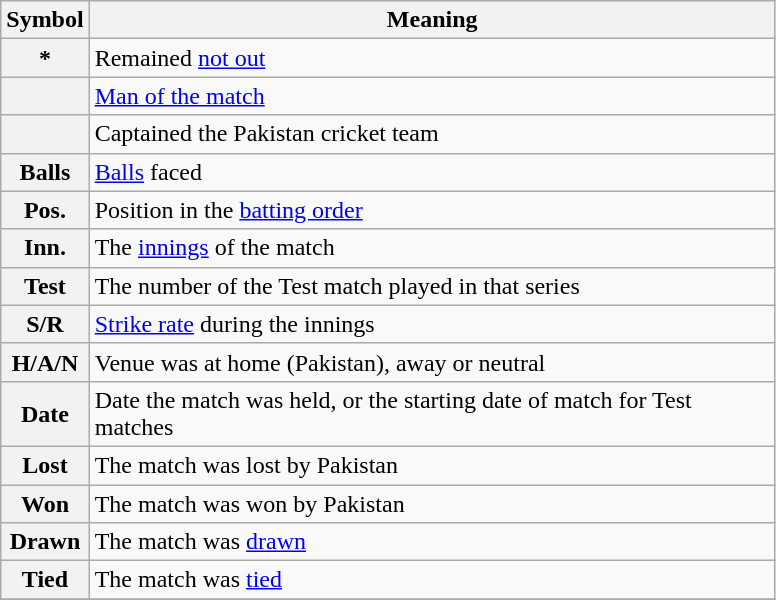<table class="wikitable plainrowheaders" border="1">
<tr>
<th scope="col" style="width:50px">Symbol</th>
<th scope="col" style="width:450px">Meaning</th>
</tr>
<tr>
<th scope="row">*</th>
<td>Remained <a href='#'>not out</a></td>
</tr>
<tr>
<th scope="row"></th>
<td><a href='#'>Man of the match</a></td>
</tr>
<tr>
<th scope="row"></th>
<td>Captained the Pakistan cricket team</td>
</tr>
<tr>
<th scope="row">Balls</th>
<td><a href='#'>Balls</a> faced</td>
</tr>
<tr>
<th scope="row">Pos.</th>
<td>Position in the <a href='#'>batting order</a></td>
</tr>
<tr>
<th scope="row">Inn.</th>
<td>The <a href='#'>innings</a> of the match</td>
</tr>
<tr>
<th scope="row">Test</th>
<td>The number of the Test match played in that series</td>
</tr>
<tr>
<th scope="row">S/R</th>
<td><a href='#'>Strike rate</a> during the innings</td>
</tr>
<tr>
<th scope="row">H/A/N</th>
<td>Venue was at home (Pakistan), away or neutral</td>
</tr>
<tr>
<th scope="row">Date</th>
<td>Date the match was held, or the starting date of match for Test matches</td>
</tr>
<tr>
<th scope="row">Lost</th>
<td>The match was lost by Pakistan</td>
</tr>
<tr>
<th scope="row">Won</th>
<td>The match was won by Pakistan</td>
</tr>
<tr>
<th scope="row">Drawn</th>
<td>The match was <a href='#'>drawn</a></td>
</tr>
<tr>
<th scope="row">Tied</th>
<td>The match was <a href='#'>tied</a></td>
</tr>
<tr>
</tr>
</table>
